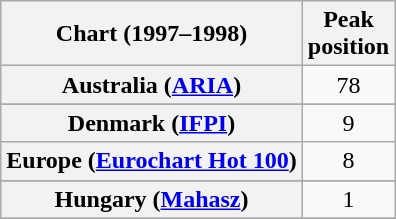<table class="wikitable sortable plainrowheaders" style="text-align:center">
<tr>
<th>Chart (1997–1998)</th>
<th>Peak<br>position</th>
</tr>
<tr>
<th scope="row">Australia (<a href='#'>ARIA</a>)</th>
<td>78</td>
</tr>
<tr>
</tr>
<tr>
<th scope="row">Denmark (<a href='#'>IFPI</a>)</th>
<td>9</td>
</tr>
<tr>
<th scope="row">Europe (<a href='#'>Eurochart Hot 100</a>)</th>
<td>8</td>
</tr>
<tr>
</tr>
<tr>
</tr>
<tr>
<th scope="row">Hungary (<a href='#'>Mahasz</a>)</th>
<td>1</td>
</tr>
<tr>
</tr>
<tr>
</tr>
<tr>
</tr>
<tr>
</tr>
</table>
